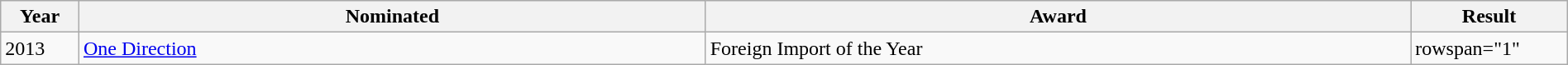<table class="wikitable" style="width:100%;">
<tr>
<th width=5%>Year</th>
<th style="width:40%;">Nominated</th>
<th style="width:45%;">Award</th>
<th style="width:10%;">Result</th>
</tr>
<tr>
<td rowspan="1">2013</td>
<td rowspan="1"><a href='#'>One Direction</a></td>
<td>Foreign Import of the Year</td>
<td>rowspan="1" </td>
</tr>
</table>
